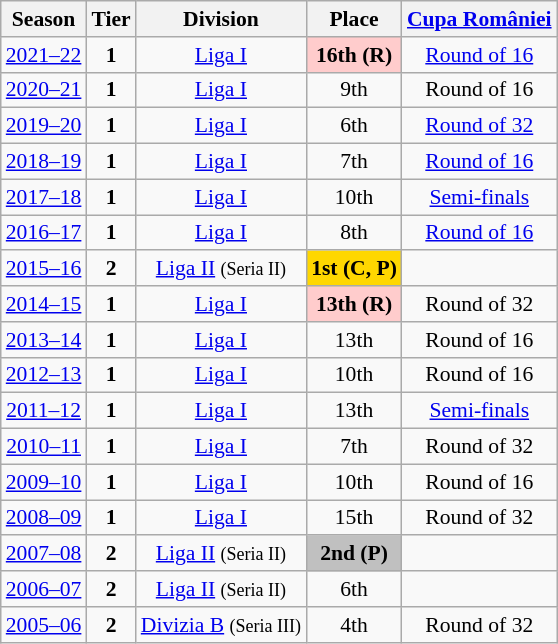<table class="wikitable" style="text-align:center; font-size:90%">
<tr>
<th>Season</th>
<th>Tier</th>
<th>Division</th>
<th>Place</th>
<th><a href='#'>Cupa României</a></th>
</tr>
<tr>
<td><a href='#'>2021–22</a></td>
<td><strong>1</strong></td>
<td><a href='#'>Liga I</a></td>
<td align=center bgcolor=#FFCCCC><strong>16th</strong> <strong>(R)</strong></td>
<td><a href='#'>Round of 16</a></td>
</tr>
<tr>
<td><a href='#'>2020–21</a></td>
<td><strong>1</strong></td>
<td><a href='#'>Liga I</a></td>
<td>9th</td>
<td>Round of 16</td>
</tr>
<tr>
<td><a href='#'>2019–20</a></td>
<td><strong>1</strong></td>
<td><a href='#'>Liga I</a></td>
<td>6th</td>
<td><a href='#'>Round of 32</a></td>
</tr>
<tr>
<td><a href='#'>2018–19</a></td>
<td><strong>1</strong></td>
<td><a href='#'>Liga I</a></td>
<td>7th</td>
<td><a href='#'>Round of 16</a></td>
</tr>
<tr>
<td><a href='#'>2017–18</a></td>
<td><strong>1</strong></td>
<td><a href='#'>Liga I</a></td>
<td>10th</td>
<td><a href='#'>Semi-finals</a></td>
</tr>
<tr>
<td><a href='#'>2016–17</a></td>
<td><strong>1</strong></td>
<td><a href='#'>Liga I</a></td>
<td>8th</td>
<td><a href='#'>Round of 16</a></td>
</tr>
<tr>
<td><a href='#'>2015–16</a></td>
<td><strong>2</strong></td>
<td><a href='#'>Liga II</a> <small>(Seria II)</small></td>
<td align=center bgcolor=gold><strong>1st (C, P)</strong></td>
<td></td>
</tr>
<tr>
<td><a href='#'>2014–15</a></td>
<td><strong>1</strong></td>
<td><a href='#'>Liga I</a></td>
<td align=center bgcolor=#FFCCCC><strong>13th (R)</strong></td>
<td>Round of 32</td>
</tr>
<tr>
<td><a href='#'>2013–14</a></td>
<td><strong>1</strong></td>
<td><a href='#'>Liga I</a></td>
<td>13th</td>
<td>Round of 16</td>
</tr>
<tr>
<td><a href='#'>2012–13</a></td>
<td><strong>1</strong></td>
<td><a href='#'>Liga I</a></td>
<td>10th</td>
<td>Round of 16</td>
</tr>
<tr>
<td><a href='#'>2011–12</a></td>
<td><strong>1</strong></td>
<td><a href='#'>Liga I</a></td>
<td>13th</td>
<td><a href='#'>Semi-finals</a></td>
</tr>
<tr>
<td><a href='#'>2010–11</a></td>
<td><strong>1</strong></td>
<td><a href='#'>Liga I</a></td>
<td>7th</td>
<td>Round of 32</td>
</tr>
<tr>
<td><a href='#'>2009–10</a></td>
<td><strong>1</strong></td>
<td><a href='#'>Liga I</a></td>
<td>10th</td>
<td>Round of 16</td>
</tr>
<tr>
<td><a href='#'>2008–09</a></td>
<td><strong>1</strong></td>
<td><a href='#'>Liga I</a></td>
<td>15th</td>
<td>Round of 32</td>
</tr>
<tr>
<td><a href='#'>2007–08</a></td>
<td><strong>2</strong></td>
<td><a href='#'>Liga II</a> <small>(Seria II)</small></td>
<td align=center bgcolor=silver><strong>2nd (P)</strong></td>
<td></td>
</tr>
<tr>
<td><a href='#'>2006–07</a></td>
<td><strong>2</strong></td>
<td><a href='#'>Liga II</a> <small>(Seria II)</small></td>
<td>6th</td>
<td></td>
</tr>
<tr>
<td><a href='#'>2005–06</a></td>
<td><strong>2</strong></td>
<td><a href='#'>Divizia B</a> <small>(Seria III)</small></td>
<td>4th</td>
<td>Round of 32</td>
</tr>
</table>
